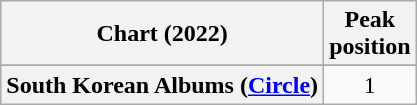<table class="wikitable sortable plainrowheaders" style="text-align:center">
<tr>
<th scope="col">Chart (2022)</th>
<th scope="col">Peak<br>position</th>
</tr>
<tr>
</tr>
<tr>
<th scope="row">South Korean Albums (<a href='#'>Circle</a>)</th>
<td>1</td>
</tr>
</table>
